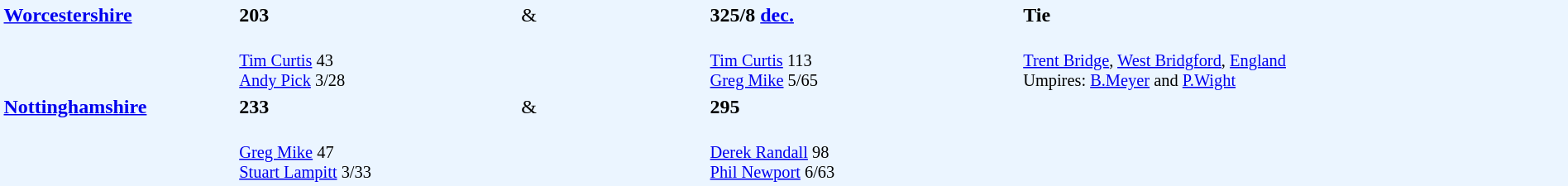<table width="100%" style="background: #EBF5FF">
<tr>
<td width="15%" valign="top" rowspan="2"><strong><a href='#'>Worcestershire</a></strong></td>
<td width="18%"><strong>203</strong></td>
<td width="12%">&</td>
<td width="20%"><strong>325/8 <a href='#'>dec.</a> </strong></td>
<td width="35%"><strong>Tie</strong></td>
</tr>
<tr>
<td style="font-size: 85%;" valign="top"><br><a href='#'>Tim Curtis</a> 43<br>
<a href='#'>Andy Pick</a> 3/28</td>
<td></td>
<td style="font-size: 85%;"><br><a href='#'>Tim Curtis</a> 113<br>
<a href='#'>Greg Mike</a> 5/65</td>
<td valign="top" style="font-size: 85%;" rowspan="3"><br><a href='#'>Trent Bridge</a>, <a href='#'>West Bridgford</a>, <a href='#'>England</a><br>
Umpires: <a href='#'>B.Meyer</a> and <a href='#'>P.Wight</a></td>
</tr>
<tr>
<td valign="top" rowspan="2"><strong><a href='#'>Nottinghamshire</a></strong></td>
<td><strong>233</strong></td>
<td>&</td>
<td><strong>295</strong></td>
</tr>
<tr>
<td style="font-size: 85%;"><br><a href='#'>Greg Mike</a> 47<br>
<a href='#'>Stuart Lampitt</a> 3/33</td>
<td></td>
<td valign="top" style="font-size: 85%;"><br><a href='#'>Derek Randall</a> 98<br>
<a href='#'>Phil Newport</a> 6/63</td>
</tr>
</table>
